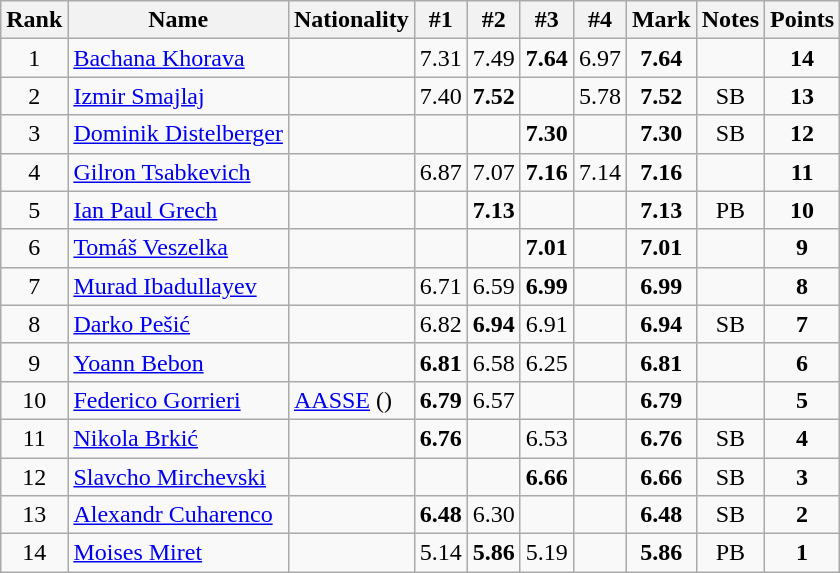<table class="wikitable sortable" style="text-align:center">
<tr>
<th>Rank</th>
<th>Name</th>
<th>Nationality</th>
<th>#1</th>
<th>#2</th>
<th>#3</th>
<th>#4</th>
<th>Mark</th>
<th>Notes</th>
<th>Points</th>
</tr>
<tr>
<td>1</td>
<td align=left><a href='#'>Bachana Khorava</a></td>
<td align=left></td>
<td>7.31</td>
<td>7.49</td>
<td><strong>7.64</strong></td>
<td>6.97</td>
<td><strong>7.64</strong></td>
<td></td>
<td><strong>14</strong></td>
</tr>
<tr>
<td>2</td>
<td align=left><a href='#'>Izmir Smajlaj</a></td>
<td align=left></td>
<td>7.40</td>
<td><strong>7.52</strong></td>
<td></td>
<td>5.78</td>
<td><strong>7.52</strong></td>
<td>SB</td>
<td><strong>13</strong></td>
</tr>
<tr>
<td>3</td>
<td align=left><a href='#'>Dominik Distelberger</a></td>
<td align=left></td>
<td></td>
<td></td>
<td><strong>7.30</strong></td>
<td></td>
<td><strong>7.30</strong></td>
<td>SB</td>
<td><strong>12</strong></td>
</tr>
<tr>
<td>4</td>
<td align=left><a href='#'>Gilron Tsabkevich</a></td>
<td align=left></td>
<td>6.87</td>
<td>7.07</td>
<td><strong>7.16</strong></td>
<td>7.14</td>
<td><strong>7.16</strong></td>
<td></td>
<td><strong>11</strong></td>
</tr>
<tr>
<td>5</td>
<td align=left><a href='#'>Ian Paul Grech</a></td>
<td align=left></td>
<td></td>
<td><strong>7.13</strong></td>
<td></td>
<td></td>
<td><strong>7.13</strong></td>
<td>PB</td>
<td><strong>10</strong></td>
</tr>
<tr>
<td>6</td>
<td align=left><a href='#'>Tomáš Veszelka</a></td>
<td align=left></td>
<td></td>
<td></td>
<td><strong>7.01</strong></td>
<td></td>
<td><strong>7.01</strong></td>
<td></td>
<td><strong>9</strong></td>
</tr>
<tr>
<td>7</td>
<td align=left><a href='#'>Murad Ibadullayev</a></td>
<td align=left></td>
<td>6.71</td>
<td>6.59</td>
<td><strong>6.99</strong></td>
<td></td>
<td><strong>6.99</strong></td>
<td></td>
<td><strong>8</strong></td>
</tr>
<tr>
<td>8</td>
<td align=left><a href='#'>Darko Pešić</a></td>
<td align=left></td>
<td>6.82</td>
<td><strong>6.94</strong></td>
<td>6.91</td>
<td></td>
<td><strong>6.94</strong></td>
<td>SB</td>
<td><strong>7</strong></td>
</tr>
<tr>
<td>9</td>
<td align=left><a href='#'>Yoann Bebon</a></td>
<td align=left></td>
<td><strong>6.81</strong></td>
<td>6.58</td>
<td>6.25</td>
<td></td>
<td><strong>6.81</strong></td>
<td></td>
<td><strong>6</strong></td>
</tr>
<tr>
<td>10</td>
<td align=left><a href='#'>Federico Gorrieri</a></td>
<td align=left> <a href='#'>AASSE</a> ()</td>
<td><strong>6.79</strong></td>
<td>6.57</td>
<td></td>
<td></td>
<td><strong>6.79</strong></td>
<td></td>
<td><strong>5</strong></td>
</tr>
<tr>
<td>11</td>
<td align=left><a href='#'>Nikola Brkić</a></td>
<td align=left></td>
<td><strong>6.76</strong></td>
<td></td>
<td>6.53</td>
<td></td>
<td><strong>6.76</strong></td>
<td>SB</td>
<td><strong>4</strong></td>
</tr>
<tr>
<td>12</td>
<td align=left><a href='#'>Slavcho Mirchevski</a></td>
<td align=left></td>
<td></td>
<td></td>
<td><strong>6.66</strong></td>
<td></td>
<td><strong>6.66</strong></td>
<td>SB</td>
<td><strong>3</strong></td>
</tr>
<tr>
<td>13</td>
<td align=left><a href='#'>Alexandr Cuharenco</a></td>
<td align=left></td>
<td><strong>6.48</strong></td>
<td>6.30</td>
<td></td>
<td></td>
<td><strong>6.48</strong></td>
<td>SB</td>
<td><strong>2</strong></td>
</tr>
<tr>
<td>14</td>
<td align=left><a href='#'>Moises Miret</a></td>
<td align=left></td>
<td>5.14</td>
<td><strong>5.86</strong></td>
<td>5.19</td>
<td></td>
<td><strong>5.86</strong></td>
<td>PB</td>
<td><strong>1</strong></td>
</tr>
</table>
